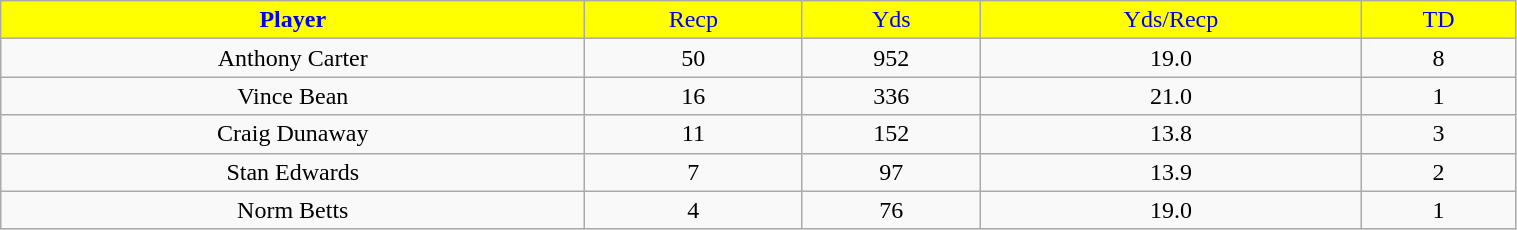<table class="wikitable" width="80%">
<tr align="center"  style="background:yellow;color:blue;">
<td><strong>Player</strong></td>
<td>Recp</td>
<td>Yds</td>
<td>Yds/Recp</td>
<td>TD</td>
</tr>
<tr align="center" bgcolor="">
<td>Anthony Carter</td>
<td>50</td>
<td>952</td>
<td>19.0</td>
<td>8</td>
</tr>
<tr align="center" bgcolor="">
<td>Vince Bean</td>
<td>16</td>
<td>336</td>
<td>21.0</td>
<td>1</td>
</tr>
<tr align="center" bgcolor="">
<td>Craig Dunaway</td>
<td>11</td>
<td>152</td>
<td>13.8</td>
<td>3</td>
</tr>
<tr align="center" bgcolor="">
<td>Stan Edwards</td>
<td>7</td>
<td>97</td>
<td>13.9</td>
<td>2</td>
</tr>
<tr align="center" bgcolor="">
<td>Norm Betts</td>
<td>4</td>
<td>76</td>
<td>19.0</td>
<td>1</td>
</tr>
</table>
